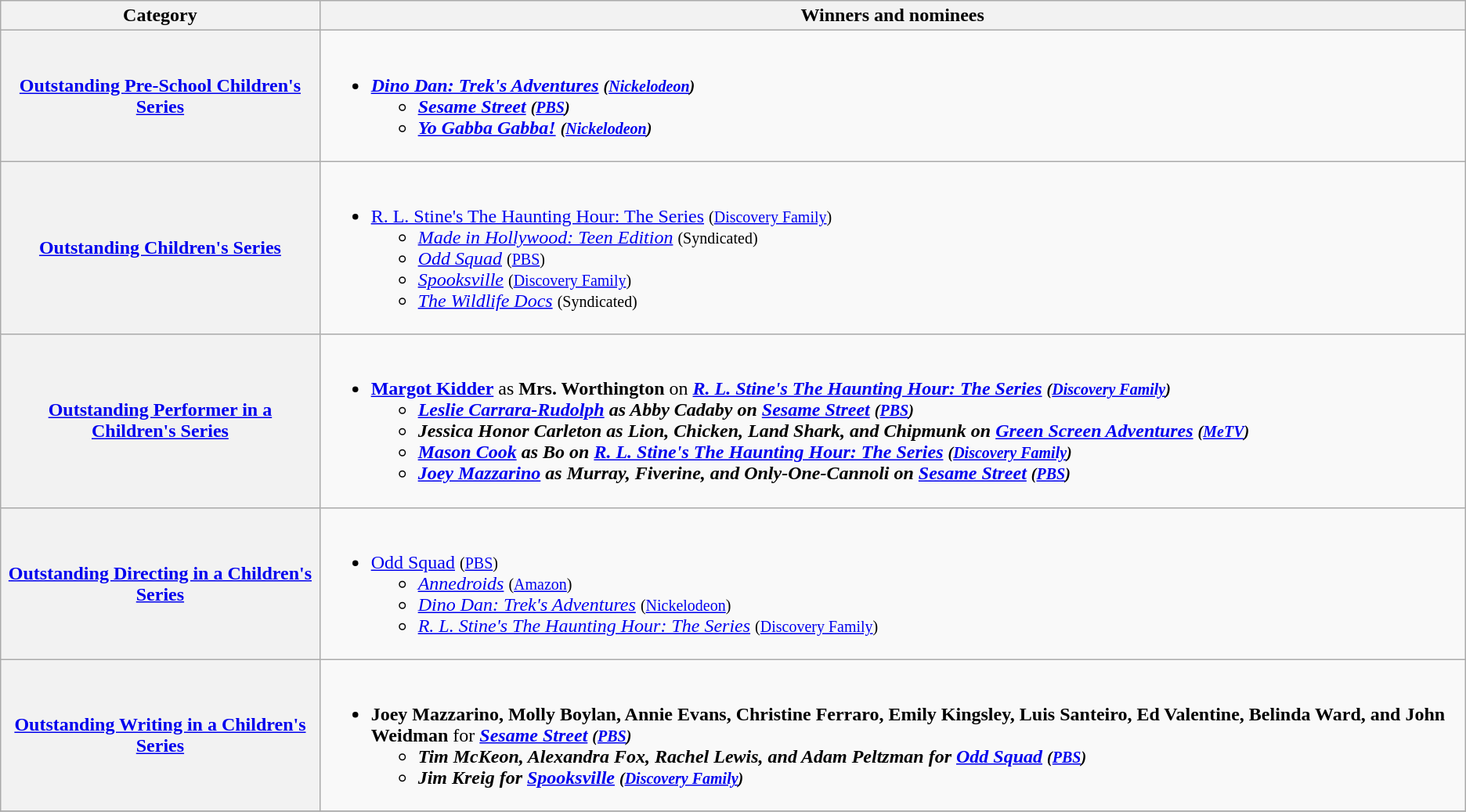<table class="wikitable sortable">
<tr>
<th scope="col">Category</th>
<th scope="col">Winners and nominees</th>
</tr>
<tr>
<th scope="row"><a href='#'>Outstanding Pre-School Children's Series</a></th>
<td><br><ul><li><strong><em><a href='#'>Dino Dan: Trek's Adventures</a><em> <small>(<a href='#'>Nickelodeon</a>)</small><strong><ul><li></em><a href='#'>Sesame Street</a><em> <small>(<a href='#'>PBS</a>)</small></li><li></em><a href='#'>Yo Gabba Gabba!</a><em> <small>(<a href='#'>Nickelodeon</a>)</small></li></ul></li></ul></td>
</tr>
<tr>
<th scope="row"><a href='#'>Outstanding Children's Series</a></th>
<td><br><ul><li></em></strong><a href='#'>R. L. Stine's The Haunting Hour: The Series</a></em> <small>(<a href='#'>Discovery Family</a>)</small></strong><ul><li><em><a href='#'>Made in Hollywood: Teen Edition</a></em> <small>(Syndicated)</small></li><li><em><a href='#'>Odd Squad</a></em> <small>(<a href='#'>PBS</a>)</small></li><li><em><a href='#'>Spooksville</a></em> <small>(<a href='#'>Discovery Family</a>)</small></li><li><em><a href='#'>The Wildlife Docs</a></em> <small>(Syndicated)</small></li></ul></li></ul></td>
</tr>
<tr>
<th scope="row"><a href='#'>Outstanding Performer in a Children's Series</a></th>
<td><br><ul><li><strong><a href='#'>Margot Kidder</a></strong> as <strong>Mrs. Worthington</strong> on <strong><em><a href='#'>R. L. Stine's The Haunting Hour: The Series</a><em> <small>(<a href='#'>Discovery Family</a>)</small><strong><ul><li><a href='#'>Leslie Carrara-Rudolph</a> as Abby Cadaby on </em><a href='#'>Sesame Street</a><em> <small>(<a href='#'>PBS</a>)</small></li><li>Jessica Honor Carleton as Lion, Chicken, Land Shark, and Chipmunk on </em><a href='#'>Green Screen Adventures</a><em> <small>(<a href='#'>MeTV</a>)</small></li><li><a href='#'>Mason Cook</a> as Bo on </em><a href='#'>R. L. Stine's The Haunting Hour: The Series</a><em> <small>(<a href='#'>Discovery Family</a>)</small></li><li><a href='#'>Joey Mazzarino</a> as Murray, Fiverine, and Only-One-Cannoli on </em><a href='#'>Sesame Street</a><em> <small>(<a href='#'>PBS</a>)</small></li></ul></li></ul></td>
</tr>
<tr>
<th scope="row"><a href='#'>Outstanding Directing in a Children's Series</a></th>
<td><br><ul><li></em></strong><a href='#'>Odd Squad</a></em> <small>(<a href='#'>PBS</a>)</small></strong><ul><li><em><a href='#'>Annedroids</a></em> <small>(<a href='#'>Amazon</a>)</small></li><li><em><a href='#'>Dino Dan: Trek's Adventures</a></em> <small>(<a href='#'>Nickelodeon</a>)</small></li><li><em><a href='#'>R. L. Stine's The Haunting Hour: The Series</a></em> <small>(<a href='#'>Discovery Family</a>)</small></li></ul></li></ul></td>
</tr>
<tr>
<th scope="row"><a href='#'>Outstanding Writing in a Children's Series</a></th>
<td><br><ul><li><strong>Joey Mazzarino, Molly Boylan, Annie Evans, Christine Ferraro, Emily Kingsley, Luis Santeiro, Ed Valentine, Belinda Ward, and John Weidman</strong> for <strong><em><a href='#'>Sesame Street</a><em> <small>(<a href='#'>PBS</a>)</small><strong><ul><li>Tim McKeon, Alexandra Fox, Rachel Lewis, and Adam Peltzman for </em><a href='#'>Odd Squad</a><em> <small>(<a href='#'>PBS</a>)</small></li><li>Jim Kreig for </em><a href='#'>Spooksville</a><em> <small>(<a href='#'>Discovery Family</a>)</small></li></ul></li></ul></td>
</tr>
<tr>
</tr>
</table>
